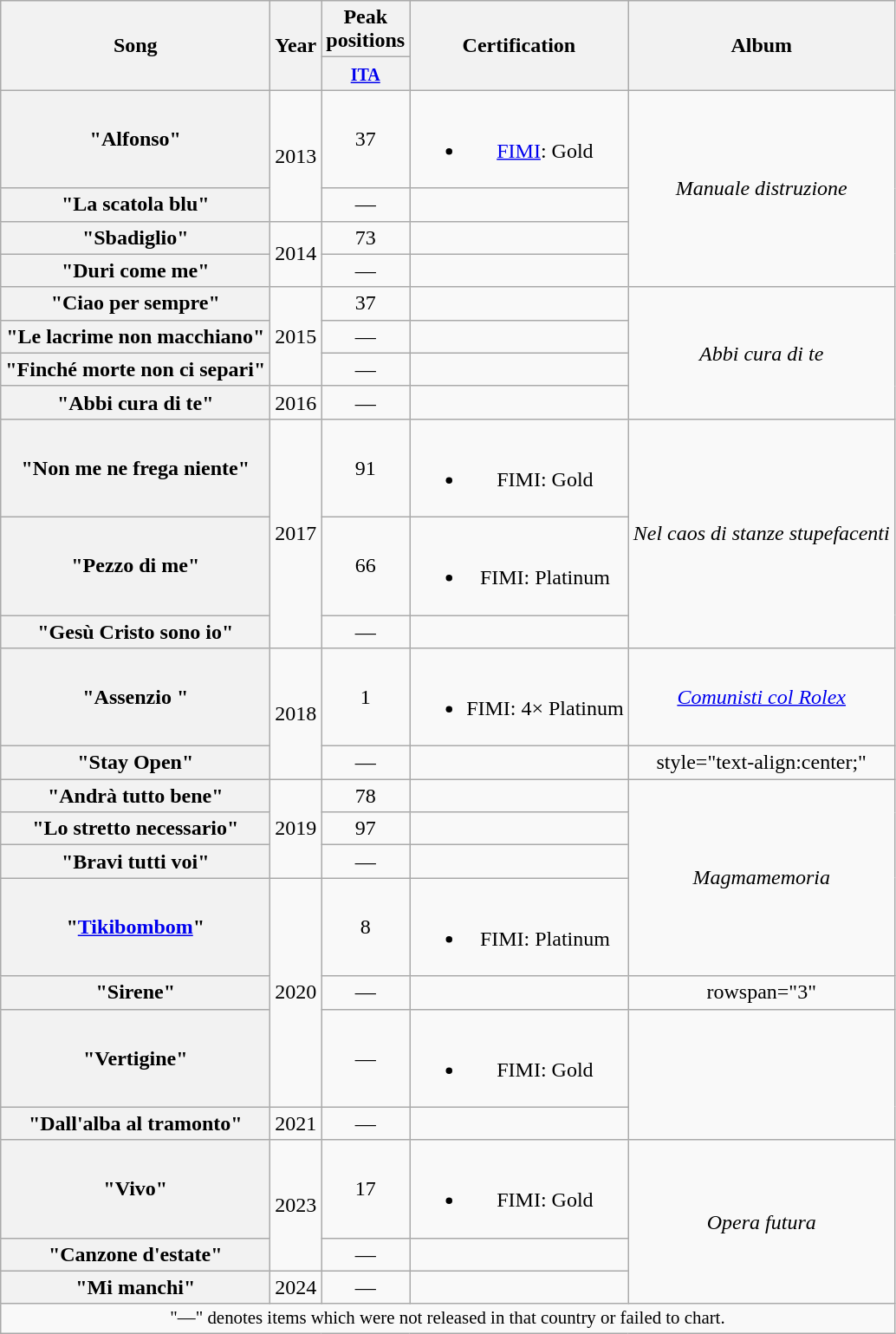<table class="wikitable plainrowheaders"  style="text-align:center;">
<tr>
<th rowspan="2">Song</th>
<th rowspan="2">Year</th>
<th colspan="1">Peak positions</th>
<th rowspan="2">Certification</th>
<th rowspan="2">Album</th>
</tr>
<tr>
<th width="35"><small><a href='#'>ITA</a></small><br></th>
</tr>
<tr>
<th scope="row">"Alfonso"</th>
<td rowspan="2">2013</td>
<td>37</td>
<td><br><ul><li><a href='#'>FIMI</a>: Gold</li></ul></td>
<td rowspan="4" style="text-align:center;"><em>Manuale distruzione</em></td>
</tr>
<tr>
<th scope="row">"La scatola blu"</th>
<td>—</td>
<td></td>
</tr>
<tr>
<th scope="row">"Sbadiglio"</th>
<td rowspan="2">2014</td>
<td>73</td>
<td></td>
</tr>
<tr>
<th scope="row">"Duri come me"</th>
<td>—</td>
<td></td>
</tr>
<tr>
<th scope="row">"Ciao per sempre"</th>
<td rowspan="3">2015</td>
<td>37</td>
<td></td>
<td rowspan="4" style="text-align:center;"><em>Abbi cura di te</em></td>
</tr>
<tr>
<th scope="row">"Le lacrime non macchiano"</th>
<td>—</td>
<td></td>
</tr>
<tr>
<th scope="row">"Finché morte non ci separi"</th>
<td>—</td>
<td></td>
</tr>
<tr>
<th scope="row">"Abbi cura di te"</th>
<td>2016</td>
<td>—</td>
<td></td>
</tr>
<tr>
<th scope="row">"Non me ne frega niente"</th>
<td rowspan="3">2017</td>
<td>91</td>
<td><br><ul><li>FIMI: Gold</li></ul></td>
<td rowspan="3" style="text-align:center;"><em>Nel caos di stanze stupefacenti</em></td>
</tr>
<tr>
<th scope="row">"Pezzo di me" <br></th>
<td>66</td>
<td><br><ul><li>FIMI: Platinum</li></ul></td>
</tr>
<tr>
<th scope="row">"Gesù Cristo sono io"</th>
<td>—</td>
<td></td>
</tr>
<tr>
<th scope="row">"Assenzio "<br></th>
<td rowspan="2">2018</td>
<td>1</td>
<td><br><ul><li>FIMI: 4× Platinum</li></ul></td>
<td style="text-align:center;"><em><a href='#'>Comunisti col Rolex</a></em> <br></td>
</tr>
<tr>
<th scope="row">"Stay Open"<br></th>
<td>—</td>
<td></td>
<td>style="text-align:center;" </td>
</tr>
<tr>
<th scope="row">"Andrà tutto bene"</th>
<td rowspan="3">2019</td>
<td>78</td>
<td></td>
<td rowspan="4" style="text-align:center;"><em>Magmamemoria</em></td>
</tr>
<tr>
<th scope="row">"Lo stretto necessario" <br></th>
<td>97</td>
<td></td>
</tr>
<tr>
<th scope="row">"Bravi tutti voi"</th>
<td>—</td>
<td></td>
</tr>
<tr>
<th scope="row">"<a href='#'>Tikibombom</a>"</th>
<td rowspan="3">2020</td>
<td>8</td>
<td><br><ul><li>FIMI: Platinum</li></ul></td>
</tr>
<tr>
<th scope="row">"Sirene"</th>
<td>—</td>
<td></td>
<td>rowspan="3" </td>
</tr>
<tr>
<th scope="row">"Vertigine"<br></th>
<td>—</td>
<td><br><ul><li>FIMI: Gold</li></ul></td>
</tr>
<tr>
<th scope="row">"Dall'alba al tramonto"</th>
<td>2021</td>
<td>—</td>
<td></td>
</tr>
<tr>
<th scope="row">"Vivo"</th>
<td rowspan="2">2023</td>
<td>17</td>
<td><br><ul><li>FIMI: Gold</li></ul></td>
<td rowspan="3"><em>Opera futura</em></td>
</tr>
<tr>
<th scope="row">"Canzone d'estate"</th>
<td>—</td>
<td></td>
</tr>
<tr>
<th scope="row">"Mi manchi"</th>
<td>2024</td>
<td>—</td>
<td></td>
</tr>
<tr>
<td colspan="5" style="font-size:87%">"—" denotes items which were not released in that country or failed to chart.</td>
</tr>
</table>
